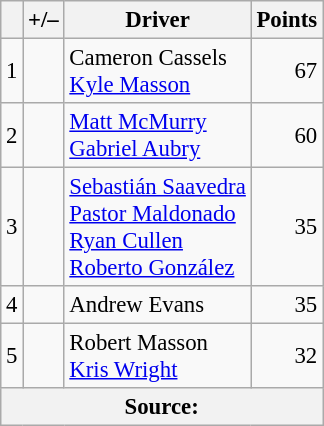<table class="wikitable" style="font-size: 95%;">
<tr>
<th scope="col"></th>
<th scope="col">+/–</th>
<th scope="col">Driver</th>
<th scope="col">Points</th>
</tr>
<tr>
<td align=center>1</td>
<td align="left"></td>
<td> Cameron Cassels<br> <a href='#'>Kyle Masson</a></td>
<td align=right>67</td>
</tr>
<tr>
<td align=center>2</td>
<td align="left"></td>
<td> <a href='#'>Matt McMurry</a><br> <a href='#'>Gabriel Aubry</a></td>
<td align=right>60</td>
</tr>
<tr>
<td align=center>3</td>
<td align="left"></td>
<td> <a href='#'>Sebastián Saavedra</a><br> <a href='#'>Pastor Maldonado</a><br> <a href='#'>Ryan Cullen</a><br> <a href='#'>Roberto González</a></td>
<td align=right>35</td>
</tr>
<tr>
<td align=center>4</td>
<td align="left"></td>
<td> Andrew Evans</td>
<td align=right>35</td>
</tr>
<tr>
<td align=center>5</td>
<td align="left"></td>
<td> Robert Masson<br> <a href='#'>Kris Wright</a></td>
<td align=right>32</td>
</tr>
<tr>
<th colspan=5>Source:</th>
</tr>
</table>
